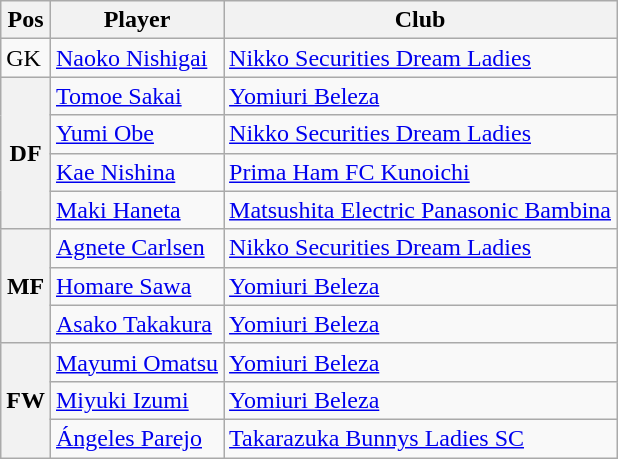<table class="wikitable">
<tr>
<th>Pos</th>
<th>Player</th>
<th>Club</th>
</tr>
<tr>
<td>GK</td>
<td> <a href='#'>Naoko Nishigai</a></td>
<td><a href='#'>Nikko Securities Dream Ladies</a></td>
</tr>
<tr>
<th rowspan=4>DF</th>
<td> <a href='#'>Tomoe Sakai</a></td>
<td><a href='#'>Yomiuri Beleza</a></td>
</tr>
<tr>
<td> <a href='#'>Yumi Obe</a></td>
<td><a href='#'>Nikko Securities Dream Ladies</a></td>
</tr>
<tr>
<td> <a href='#'>Kae Nishina</a></td>
<td><a href='#'>Prima Ham FC Kunoichi</a></td>
</tr>
<tr>
<td> <a href='#'>Maki Haneta</a></td>
<td><a href='#'>Matsushita Electric Panasonic Bambina</a></td>
</tr>
<tr>
<th rowspan=3>MF</th>
<td> <a href='#'>Agnete Carlsen</a></td>
<td><a href='#'>Nikko Securities Dream Ladies</a></td>
</tr>
<tr>
<td> <a href='#'>Homare Sawa</a></td>
<td><a href='#'>Yomiuri Beleza</a></td>
</tr>
<tr>
<td> <a href='#'>Asako Takakura</a></td>
<td><a href='#'>Yomiuri Beleza</a></td>
</tr>
<tr>
<th rowspan=3>FW</th>
<td> <a href='#'>Mayumi Omatsu</a></td>
<td><a href='#'>Yomiuri Beleza</a></td>
</tr>
<tr>
<td> <a href='#'>Miyuki Izumi</a></td>
<td><a href='#'>Yomiuri Beleza</a></td>
</tr>
<tr>
<td> <a href='#'>Ángeles Parejo</a></td>
<td><a href='#'>Takarazuka Bunnys Ladies SC</a></td>
</tr>
</table>
